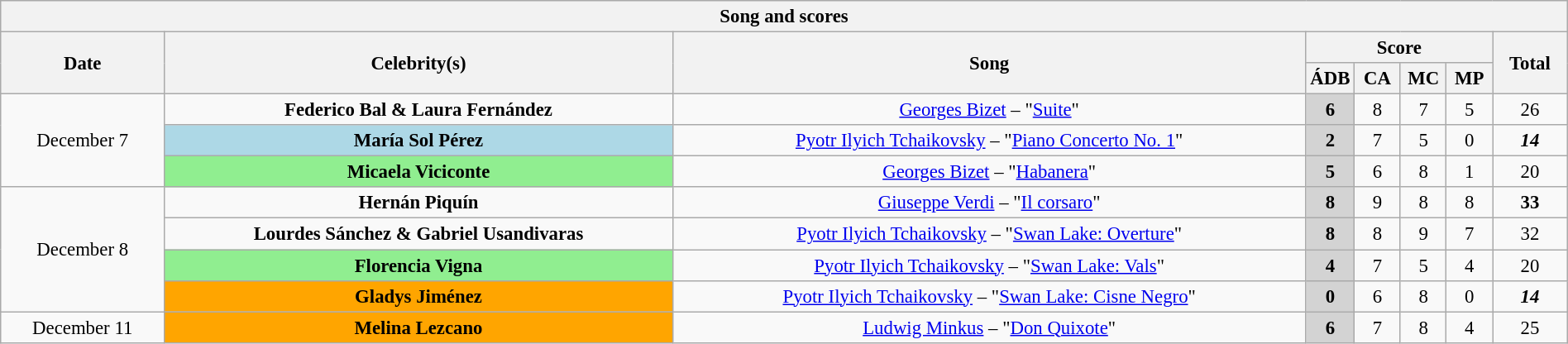<table class="wikitable collapsible collapsed" style="font-size:95%; text-align: center; width: 100%;">
<tr>
<th colspan="11" style="with: 100%;" align=center>Song and scores</th>
</tr>
<tr>
<th rowspan="2">Date</th>
<th rowspan="2">Celebrity(s)</th>
<th rowspan="2">Song</th>
<th colspan="4">Score</th>
<th rowspan="2">Total</th>
</tr>
<tr>
<th width=30>ÁDB</th>
<th width=30>CA</th>
<th width=30>MC</th>
<th width=30>MP</th>
</tr>
<tr>
<td rowspan="3">December 7</td>
<td bgcolor=""><strong>Federico Bal & Laura Fernández</strong></td>
<td><a href='#'>Georges Bizet</a> – "<a href='#'>Suite</a>"</td>
<td bgcolor="lightgrey"><strong>6</strong></td>
<td>8</td>
<td>7</td>
<td>5</td>
<td>26</td>
</tr>
<tr>
<td bgcolor="lightblue"><strong>María Sol Pérez</strong></td>
<td><a href='#'>Pyotr Ilyich Tchaikovsky</a> – "<a href='#'>Piano Concerto No. 1</a>"</td>
<td bgcolor="lightgrey"><strong>2</strong></td>
<td>7</td>
<td>5</td>
<td>0</td>
<td><span><strong><em>14</em></strong></span></td>
</tr>
<tr>
<td bgcolor="lightgreen"><strong>Micaela Viciconte</strong></td>
<td><a href='#'>Georges Bizet</a> – "<a href='#'>Habanera</a>"</td>
<td bgcolor="lightgrey"><strong>5</strong></td>
<td>6</td>
<td>8</td>
<td>1</td>
<td>20</td>
</tr>
<tr>
<td rowspan="4">December 8</td>
<td bgcolor=""><strong>Hernán Piquín</strong></td>
<td><a href='#'>Giuseppe Verdi</a> – "<a href='#'>Il corsaro</a>"</td>
<td bgcolor="lightgrey"><strong>8</strong></td>
<td>9</td>
<td>8</td>
<td>8</td>
<td><span><strong>33</strong></span></td>
</tr>
<tr>
<td bgcolor=""><strong>Lourdes Sánchez & Gabriel Usandivaras</strong></td>
<td><a href='#'>Pyotr Ilyich Tchaikovsky</a> – "<a href='#'>Swan Lake: Overture</a>"</td>
<td bgcolor="lightgrey"><strong>8</strong></td>
<td>8</td>
<td>9</td>
<td>7</td>
<td>32</td>
</tr>
<tr>
<td bgcolor="lightgreen"><strong>Florencia Vigna</strong></td>
<td><a href='#'>Pyotr Ilyich Tchaikovsky</a> – "<a href='#'>Swan Lake: Vals</a>"</td>
<td bgcolor="lightgrey"><strong>4</strong></td>
<td>7</td>
<td>5</td>
<td>4</td>
<td>20</td>
</tr>
<tr>
<td bgcolor="orange"><strong>Gladys Jiménez</strong></td>
<td><a href='#'>Pyotr Ilyich Tchaikovsky</a> – "<a href='#'>Swan Lake: Cisne Negro</a>"</td>
<td bgcolor="lightgrey"><strong>0</strong></td>
<td>6</td>
<td>8</td>
<td>0</td>
<td><span><strong><em>14</em></strong></span></td>
</tr>
<tr>
<td rowspan="1">December 11</td>
<td bgcolor="orange"><strong>Melina Lezcano</strong></td>
<td><a href='#'>Ludwig Minkus</a> – "<a href='#'>Don Quixote</a>"</td>
<td bgcolor="lightgrey"><strong>6</strong></td>
<td>7</td>
<td>8</td>
<td>4</td>
<td>25</td>
</tr>
</table>
